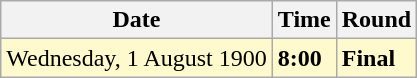<table class="wikitable">
<tr>
<th>Date</th>
<th>Time</th>
<th>Round</th>
</tr>
<tr style=background:lemonchiffon>
<td>Wednesday, 1 August 1900</td>
<td><strong>8:00</strong></td>
<td><strong>Final</strong></td>
</tr>
</table>
